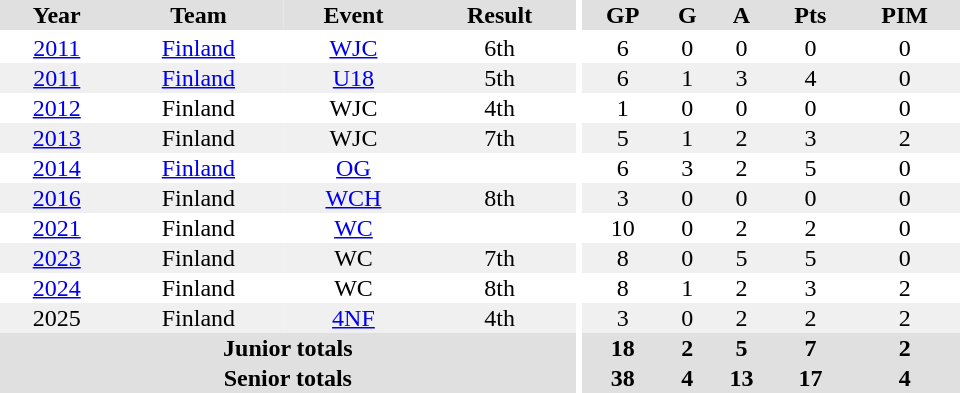<table border="0" cellpadding="1" cellspacing="0" ID="Table3" style="text-align:center; width:40em">
<tr ALIGN="center" bgcolor="#e0e0e0">
<th>Year</th>
<th>Team</th>
<th>Event</th>
<th>Result</th>
<th rowspan="99" bgcolor="#ffffff"></th>
<th>GP</th>
<th>G</th>
<th>A</th>
<th>Pts</th>
<th>PIM</th>
</tr>
<tr>
<td></td>
</tr>
<tr>
<td><a href='#'>2011</a></td>
<td><a href='#'>Finland</a></td>
<td><a href='#'>WJC</a></td>
<td>6th</td>
<td>6</td>
<td>0</td>
<td>0</td>
<td>0</td>
<td>0<br></td>
</tr>
<tr style="background:#f0f0f0;">
<td><a href='#'>2011</a></td>
<td><a href='#'>Finland</a></td>
<td><a href='#'>U18</a></td>
<td>5th</td>
<td>6</td>
<td>1</td>
<td>3</td>
<td>4</td>
<td>0<br></td>
</tr>
<tr>
<td><a href='#'>2012</a></td>
<td>Finland</td>
<td>WJC</td>
<td>4th</td>
<td>1</td>
<td>0</td>
<td>0</td>
<td>0</td>
<td>0<br></td>
</tr>
<tr style="background:#f0f0f0;">
<td><a href='#'>2013</a></td>
<td>Finland</td>
<td>WJC</td>
<td>7th</td>
<td>5</td>
<td>1</td>
<td>2</td>
<td>3</td>
<td>2</td>
</tr>
<tr>
<td><a href='#'>2014</a></td>
<td><a href='#'>Finland</a></td>
<td><a href='#'>OG</a></td>
<td></td>
<td>6</td>
<td>3</td>
<td>2</td>
<td>5</td>
<td>0</td>
</tr>
<tr style="background:#f0f0f0;">
<td><a href='#'>2016</a></td>
<td>Finland</td>
<td><a href='#'>WCH</a></td>
<td>8th</td>
<td>3</td>
<td>0</td>
<td>0</td>
<td>0</td>
<td>0</td>
</tr>
<tr>
<td><a href='#'>2021</a></td>
<td>Finland</td>
<td><a href='#'>WC</a></td>
<td></td>
<td>10</td>
<td>0</td>
<td>2</td>
<td>2</td>
<td>0</td>
</tr>
<tr style="background:#f0f0f0;">
<td><a href='#'>2023</a></td>
<td>Finland</td>
<td>WC</td>
<td>7th</td>
<td>8</td>
<td>0</td>
<td>5</td>
<td>5</td>
<td>0</td>
</tr>
<tr>
<td><a href='#'>2024</a></td>
<td>Finland</td>
<td>WC</td>
<td>8th</td>
<td>8</td>
<td>1</td>
<td>2</td>
<td>3</td>
<td>2</td>
</tr>
<tr style="background:#f0f0f0;">
<td>2025</td>
<td>Finland</td>
<td><a href='#'>4NF</a></td>
<td>4th</td>
<td>3</td>
<td>0</td>
<td>2</td>
<td>2</td>
<td>2</td>
</tr>
<tr bgcolor="#e0e0e0">
<th colspan=4>Junior totals</th>
<th>18</th>
<th>2</th>
<th>5</th>
<th>7</th>
<th>2</th>
</tr>
<tr bgcolor="#e0e0e0">
<th colspan=4>Senior totals</th>
<th>38</th>
<th>4</th>
<th>13</th>
<th>17</th>
<th>4</th>
</tr>
</table>
